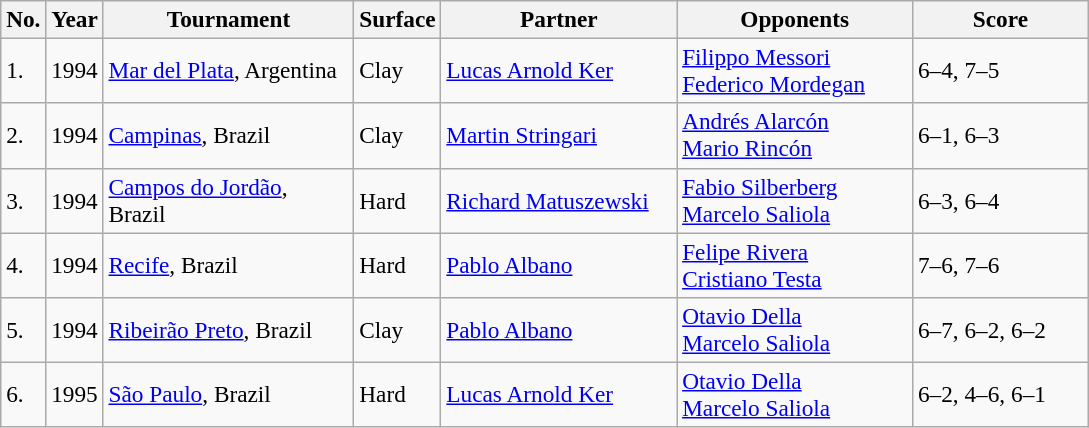<table class="sortable wikitable" style=font-size:97%>
<tr>
<th>No.</th>
<th style="width:30px">Year</th>
<th style="width:160px">Tournament</th>
<th style="width:50px">Surface</th>
<th style="width:150px">Partner</th>
<th style="width:150px">Opponents</th>
<th style="width:110px" class="unsortable">Score</th>
</tr>
<tr>
<td>1.</td>
<td>1994</td>
<td><a href='#'>Mar del Plata</a>, Argentina</td>
<td>Clay</td>
<td> <a href='#'>Lucas Arnold Ker</a></td>
<td> <a href='#'>Filippo Messori</a><br> <a href='#'>Federico Mordegan</a></td>
<td>6–4, 7–5</td>
</tr>
<tr>
<td>2.</td>
<td>1994</td>
<td><a href='#'>Campinas</a>, Brazil</td>
<td>Clay</td>
<td> <a href='#'>Martin Stringari</a></td>
<td> <a href='#'>Andrés Alarcón</a><br> <a href='#'>Mario Rincón</a></td>
<td>6–1, 6–3</td>
</tr>
<tr>
<td>3.</td>
<td>1994</td>
<td><a href='#'>Campos do Jordão</a>, Brazil</td>
<td>Hard</td>
<td> <a href='#'>Richard Matuszewski</a></td>
<td> <a href='#'>Fabio Silberberg</a><br> <a href='#'>Marcelo Saliola</a></td>
<td>6–3, 6–4</td>
</tr>
<tr>
<td>4.</td>
<td>1994</td>
<td><a href='#'>Recife</a>, Brazil</td>
<td>Hard</td>
<td> <a href='#'>Pablo Albano</a></td>
<td> <a href='#'>Felipe Rivera</a><br> <a href='#'>Cristiano Testa</a></td>
<td>7–6, 7–6</td>
</tr>
<tr>
<td>5.</td>
<td>1994</td>
<td><a href='#'>Ribeirão Preto</a>, Brazil</td>
<td>Clay</td>
<td> <a href='#'>Pablo Albano</a></td>
<td> <a href='#'>Otavio Della</a><br> <a href='#'>Marcelo Saliola</a></td>
<td>6–7, 6–2, 6–2</td>
</tr>
<tr>
<td>6.</td>
<td>1995</td>
<td><a href='#'>São Paulo</a>, Brazil</td>
<td>Hard</td>
<td> <a href='#'>Lucas Arnold Ker</a></td>
<td> <a href='#'>Otavio Della</a><br> <a href='#'>Marcelo Saliola</a></td>
<td>6–2, 4–6, 6–1</td>
</tr>
</table>
